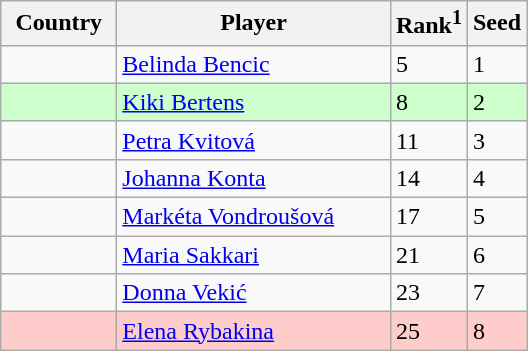<table class="sortable wikitable">
<tr>
<th width="70">Country</th>
<th width="175">Player</th>
<th>Rank<sup>1</sup></th>
<th>Seed</th>
</tr>
<tr>
<td></td>
<td><a href='#'>Belinda Bencic</a></td>
<td>5</td>
<td>1</td>
</tr>
<tr style="background:#cfc;">
<td></td>
<td><a href='#'>Kiki Bertens</a></td>
<td>8</td>
<td>2</td>
</tr>
<tr>
<td></td>
<td><a href='#'>Petra Kvitová</a></td>
<td>11</td>
<td>3</td>
</tr>
<tr>
<td></td>
<td><a href='#'>Johanna Konta</a></td>
<td>14</td>
<td>4</td>
</tr>
<tr>
<td></td>
<td><a href='#'>Markéta Vondroušová</a></td>
<td>17</td>
<td>5</td>
</tr>
<tr>
<td></td>
<td><a href='#'>Maria Sakkari</a></td>
<td>21</td>
<td>6</td>
</tr>
<tr>
<td></td>
<td><a href='#'>Donna Vekić</a></td>
<td>23</td>
<td>7</td>
</tr>
<tr style="background:#fcc;">
<td></td>
<td><a href='#'>Elena Rybakina</a></td>
<td>25</td>
<td>8</td>
</tr>
</table>
